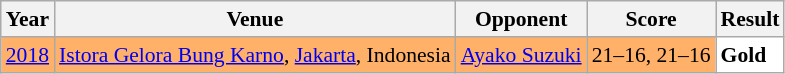<table class="sortable wikitable" style="font-size: 90%;">
<tr>
<th>Year</th>
<th>Venue</th>
<th>Opponent</th>
<th>Score</th>
<th>Result</th>
</tr>
<tr style="background:#FFB069">
<td align="center" rowspan="5"><a href='#'>2018</a></td>
<td align="left" rowspan="5"><a href='#'>Istora Gelora Bung Karno</a>, <a href='#'>Jakarta</a>, Indonesia</td>
<td align="left"> <a href='#'>Ayako Suzuki</a></td>
<td align="left">21–16, 21–16</td>
<td style="text-align:left; background:white"> <strong>Gold</strong></td>
</tr>
</table>
